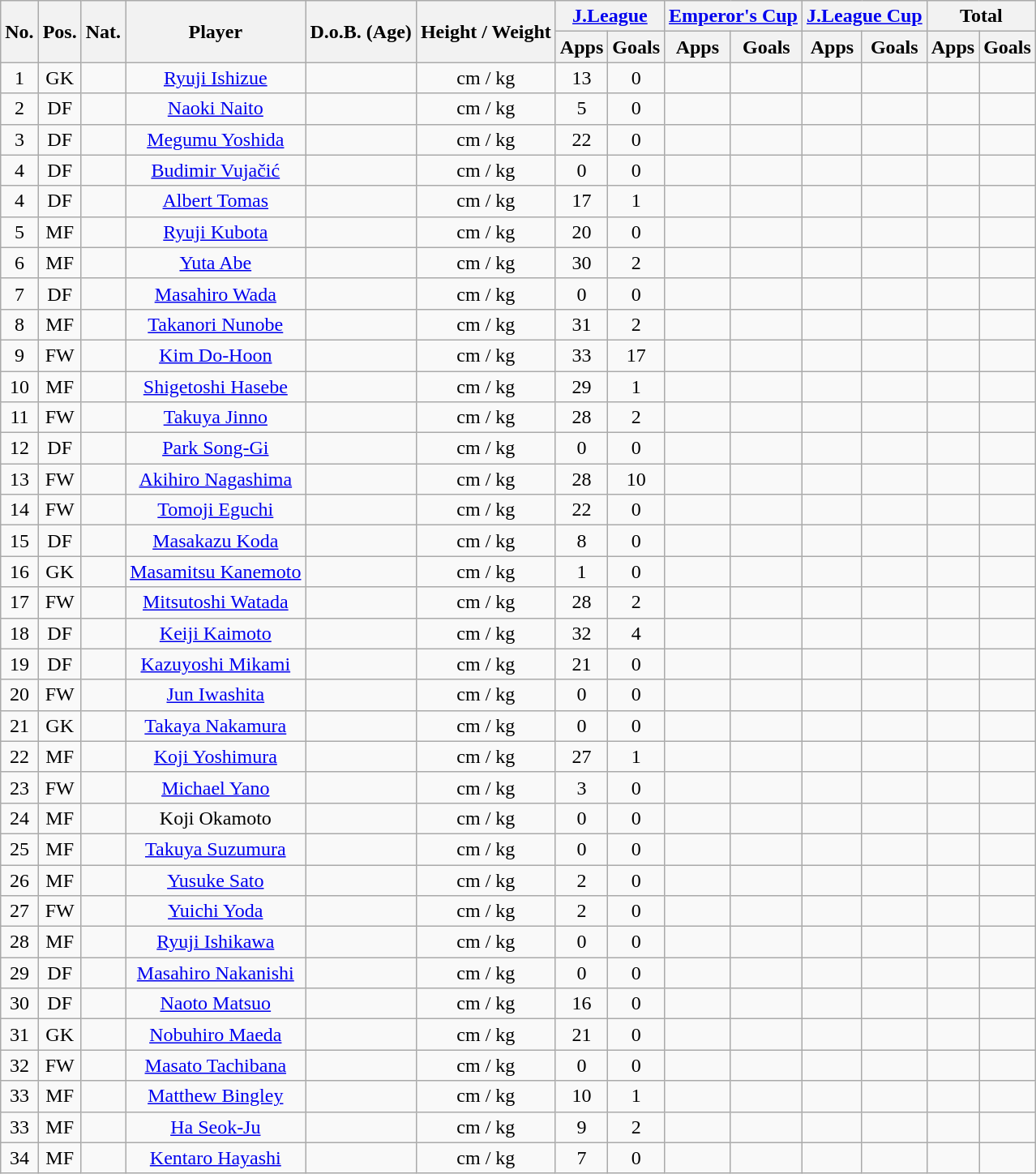<table class="wikitable" style="text-align:center;">
<tr>
<th rowspan="2">No.</th>
<th rowspan="2">Pos.</th>
<th rowspan="2">Nat.</th>
<th rowspan="2">Player</th>
<th rowspan="2">D.o.B. (Age)</th>
<th rowspan="2">Height / Weight</th>
<th colspan="2"><a href='#'>J.League</a></th>
<th colspan="2"><a href='#'>Emperor's Cup</a></th>
<th colspan="2"><a href='#'>J.League Cup</a></th>
<th colspan="2">Total</th>
</tr>
<tr>
<th>Apps</th>
<th>Goals</th>
<th>Apps</th>
<th>Goals</th>
<th>Apps</th>
<th>Goals</th>
<th>Apps</th>
<th>Goals</th>
</tr>
<tr>
<td>1</td>
<td>GK</td>
<td></td>
<td><a href='#'>Ryuji Ishizue</a></td>
<td></td>
<td>cm / kg</td>
<td>13</td>
<td>0</td>
<td></td>
<td></td>
<td></td>
<td></td>
<td></td>
<td></td>
</tr>
<tr>
<td>2</td>
<td>DF</td>
<td></td>
<td><a href='#'>Naoki Naito</a></td>
<td></td>
<td>cm / kg</td>
<td>5</td>
<td>0</td>
<td></td>
<td></td>
<td></td>
<td></td>
<td></td>
<td></td>
</tr>
<tr>
<td>3</td>
<td>DF</td>
<td></td>
<td><a href='#'>Megumu Yoshida</a></td>
<td></td>
<td>cm / kg</td>
<td>22</td>
<td>0</td>
<td></td>
<td></td>
<td></td>
<td></td>
<td></td>
<td></td>
</tr>
<tr>
<td>4</td>
<td>DF</td>
<td></td>
<td><a href='#'>Budimir Vujačić</a></td>
<td></td>
<td>cm / kg</td>
<td>0</td>
<td>0</td>
<td></td>
<td></td>
<td></td>
<td></td>
<td></td>
<td></td>
</tr>
<tr>
<td>4</td>
<td>DF</td>
<td></td>
<td><a href='#'>Albert Tomas</a></td>
<td></td>
<td>cm / kg</td>
<td>17</td>
<td>1</td>
<td></td>
<td></td>
<td></td>
<td></td>
<td></td>
<td></td>
</tr>
<tr>
<td>5</td>
<td>MF</td>
<td></td>
<td><a href='#'>Ryuji Kubota</a></td>
<td></td>
<td>cm / kg</td>
<td>20</td>
<td>0</td>
<td></td>
<td></td>
<td></td>
<td></td>
<td></td>
<td></td>
</tr>
<tr>
<td>6</td>
<td>MF</td>
<td></td>
<td><a href='#'>Yuta Abe</a></td>
<td></td>
<td>cm / kg</td>
<td>30</td>
<td>2</td>
<td></td>
<td></td>
<td></td>
<td></td>
<td></td>
<td></td>
</tr>
<tr>
<td>7</td>
<td>DF</td>
<td></td>
<td><a href='#'>Masahiro Wada</a></td>
<td></td>
<td>cm / kg</td>
<td>0</td>
<td>0</td>
<td></td>
<td></td>
<td></td>
<td></td>
<td></td>
<td></td>
</tr>
<tr>
<td>8</td>
<td>MF</td>
<td></td>
<td><a href='#'>Takanori Nunobe</a></td>
<td></td>
<td>cm / kg</td>
<td>31</td>
<td>2</td>
<td></td>
<td></td>
<td></td>
<td></td>
<td></td>
<td></td>
</tr>
<tr>
<td>9</td>
<td>FW</td>
<td></td>
<td><a href='#'>Kim Do-Hoon</a></td>
<td></td>
<td>cm / kg</td>
<td>33</td>
<td>17</td>
<td></td>
<td></td>
<td></td>
<td></td>
<td></td>
<td></td>
</tr>
<tr>
<td>10</td>
<td>MF</td>
<td></td>
<td><a href='#'>Shigetoshi Hasebe</a></td>
<td></td>
<td>cm / kg</td>
<td>29</td>
<td>1</td>
<td></td>
<td></td>
<td></td>
<td></td>
<td></td>
<td></td>
</tr>
<tr>
<td>11</td>
<td>FW</td>
<td></td>
<td><a href='#'>Takuya Jinno</a></td>
<td></td>
<td>cm / kg</td>
<td>28</td>
<td>2</td>
<td></td>
<td></td>
<td></td>
<td></td>
<td></td>
<td></td>
</tr>
<tr>
<td>12</td>
<td>DF</td>
<td></td>
<td><a href='#'>Park Song-Gi</a></td>
<td></td>
<td>cm / kg</td>
<td>0</td>
<td>0</td>
<td></td>
<td></td>
<td></td>
<td></td>
<td></td>
<td></td>
</tr>
<tr>
<td>13</td>
<td>FW</td>
<td></td>
<td><a href='#'>Akihiro Nagashima</a></td>
<td></td>
<td>cm / kg</td>
<td>28</td>
<td>10</td>
<td></td>
<td></td>
<td></td>
<td></td>
<td></td>
<td></td>
</tr>
<tr>
<td>14</td>
<td>FW</td>
<td></td>
<td><a href='#'>Tomoji Eguchi</a></td>
<td></td>
<td>cm / kg</td>
<td>22</td>
<td>0</td>
<td></td>
<td></td>
<td></td>
<td></td>
<td></td>
<td></td>
</tr>
<tr>
<td>15</td>
<td>DF</td>
<td></td>
<td><a href='#'>Masakazu Koda</a></td>
<td></td>
<td>cm / kg</td>
<td>8</td>
<td>0</td>
<td></td>
<td></td>
<td></td>
<td></td>
<td></td>
<td></td>
</tr>
<tr>
<td>16</td>
<td>GK</td>
<td></td>
<td><a href='#'>Masamitsu Kanemoto</a></td>
<td></td>
<td>cm / kg</td>
<td>1</td>
<td>0</td>
<td></td>
<td></td>
<td></td>
<td></td>
<td></td>
<td></td>
</tr>
<tr>
<td>17</td>
<td>FW</td>
<td></td>
<td><a href='#'>Mitsutoshi Watada</a></td>
<td></td>
<td>cm / kg</td>
<td>28</td>
<td>2</td>
<td></td>
<td></td>
<td></td>
<td></td>
<td></td>
<td></td>
</tr>
<tr>
<td>18</td>
<td>DF</td>
<td></td>
<td><a href='#'>Keiji Kaimoto</a></td>
<td></td>
<td>cm / kg</td>
<td>32</td>
<td>4</td>
<td></td>
<td></td>
<td></td>
<td></td>
<td></td>
<td></td>
</tr>
<tr>
<td>19</td>
<td>DF</td>
<td></td>
<td><a href='#'>Kazuyoshi Mikami</a></td>
<td></td>
<td>cm / kg</td>
<td>21</td>
<td>0</td>
<td></td>
<td></td>
<td></td>
<td></td>
<td></td>
<td></td>
</tr>
<tr>
<td>20</td>
<td>FW</td>
<td></td>
<td><a href='#'>Jun Iwashita</a></td>
<td></td>
<td>cm / kg</td>
<td>0</td>
<td>0</td>
<td></td>
<td></td>
<td></td>
<td></td>
<td></td>
<td></td>
</tr>
<tr>
<td>21</td>
<td>GK</td>
<td></td>
<td><a href='#'>Takaya Nakamura</a></td>
<td></td>
<td>cm / kg</td>
<td>0</td>
<td>0</td>
<td></td>
<td></td>
<td></td>
<td></td>
<td></td>
<td></td>
</tr>
<tr>
<td>22</td>
<td>MF</td>
<td></td>
<td><a href='#'>Koji Yoshimura</a></td>
<td></td>
<td>cm / kg</td>
<td>27</td>
<td>1</td>
<td></td>
<td></td>
<td></td>
<td></td>
<td></td>
<td></td>
</tr>
<tr>
<td>23</td>
<td>FW</td>
<td></td>
<td><a href='#'>Michael Yano</a></td>
<td></td>
<td>cm / kg</td>
<td>3</td>
<td>0</td>
<td></td>
<td></td>
<td></td>
<td></td>
<td></td>
<td></td>
</tr>
<tr>
<td>24</td>
<td>MF</td>
<td></td>
<td>Koji Okamoto</td>
<td></td>
<td>cm / kg</td>
<td>0</td>
<td>0</td>
<td></td>
<td></td>
<td></td>
<td></td>
<td></td>
<td></td>
</tr>
<tr>
<td>25</td>
<td>MF</td>
<td></td>
<td><a href='#'>Takuya Suzumura</a></td>
<td></td>
<td>cm / kg</td>
<td>0</td>
<td>0</td>
<td></td>
<td></td>
<td></td>
<td></td>
<td></td>
<td></td>
</tr>
<tr>
<td>26</td>
<td>MF</td>
<td></td>
<td><a href='#'>Yusuke Sato</a></td>
<td></td>
<td>cm / kg</td>
<td>2</td>
<td>0</td>
<td></td>
<td></td>
<td></td>
<td></td>
<td></td>
<td></td>
</tr>
<tr>
<td>27</td>
<td>FW</td>
<td></td>
<td><a href='#'>Yuichi Yoda</a></td>
<td></td>
<td>cm / kg</td>
<td>2</td>
<td>0</td>
<td></td>
<td></td>
<td></td>
<td></td>
<td></td>
<td></td>
</tr>
<tr>
<td>28</td>
<td>MF</td>
<td></td>
<td><a href='#'>Ryuji Ishikawa</a></td>
<td></td>
<td>cm / kg</td>
<td>0</td>
<td>0</td>
<td></td>
<td></td>
<td></td>
<td></td>
<td></td>
<td></td>
</tr>
<tr>
<td>29</td>
<td>DF</td>
<td></td>
<td><a href='#'>Masahiro Nakanishi</a></td>
<td></td>
<td>cm / kg</td>
<td>0</td>
<td>0</td>
<td></td>
<td></td>
<td></td>
<td></td>
<td></td>
<td></td>
</tr>
<tr>
<td>30</td>
<td>DF</td>
<td></td>
<td><a href='#'>Naoto Matsuo</a></td>
<td></td>
<td>cm / kg</td>
<td>16</td>
<td>0</td>
<td></td>
<td></td>
<td></td>
<td></td>
<td></td>
<td></td>
</tr>
<tr>
<td>31</td>
<td>GK</td>
<td></td>
<td><a href='#'>Nobuhiro Maeda</a></td>
<td></td>
<td>cm / kg</td>
<td>21</td>
<td>0</td>
<td></td>
<td></td>
<td></td>
<td></td>
<td></td>
<td></td>
</tr>
<tr>
<td>32</td>
<td>FW</td>
<td></td>
<td><a href='#'>Masato Tachibana</a></td>
<td></td>
<td>cm / kg</td>
<td>0</td>
<td>0</td>
<td></td>
<td></td>
<td></td>
<td></td>
<td></td>
<td></td>
</tr>
<tr>
<td>33</td>
<td>MF</td>
<td></td>
<td><a href='#'>Matthew Bingley</a></td>
<td></td>
<td>cm / kg</td>
<td>10</td>
<td>1</td>
<td></td>
<td></td>
<td></td>
<td></td>
<td></td>
<td></td>
</tr>
<tr>
<td>33</td>
<td>MF</td>
<td></td>
<td><a href='#'>Ha Seok-Ju</a></td>
<td></td>
<td>cm / kg</td>
<td>9</td>
<td>2</td>
<td></td>
<td></td>
<td></td>
<td></td>
<td></td>
<td></td>
</tr>
<tr>
<td>34</td>
<td>MF</td>
<td></td>
<td><a href='#'>Kentaro Hayashi</a></td>
<td></td>
<td>cm / kg</td>
<td>7</td>
<td>0</td>
<td></td>
<td></td>
<td></td>
<td></td>
<td></td>
<td></td>
</tr>
</table>
